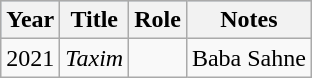<table class="wikitable sortable">
<tr style="background:#B0C4DE;">
<th>Year</th>
<th>Title</th>
<th>Role</th>
<th>Notes</th>
</tr>
<tr>
<td>2021</td>
<td><em>Taxim</em></td>
<td></td>
<td>Baba Sahne</td>
</tr>
</table>
